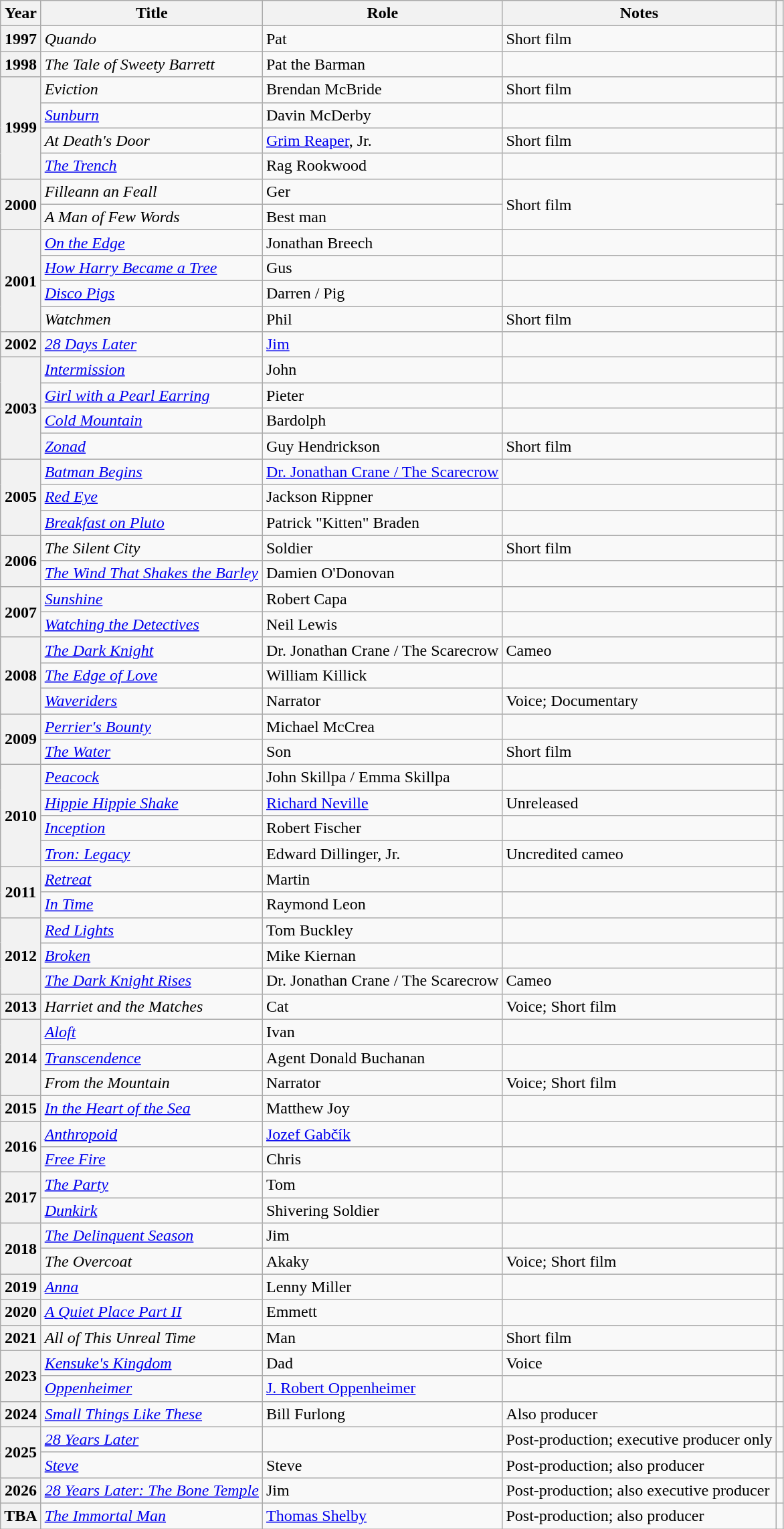<table class="wikitable plainrowheaders sortable">
<tr>
<th>Year</th>
<th>Title</th>
<th>Role</th>
<th>Notes</th>
<th scope="col"></th>
</tr>
<tr>
<th scope="row">1997</th>
<td><em>Quando</em></td>
<td>Pat</td>
<td>Short film</td>
<td></td>
</tr>
<tr>
<th scope="row">1998</th>
<td><em>The Tale of Sweety Barrett</em></td>
<td>Pat the Barman</td>
<td></td>
<td></td>
</tr>
<tr>
<th scope="row" rowspan="4">1999</th>
<td><em>Eviction</em></td>
<td>Brendan McBride</td>
<td>Short film</td>
<td></td>
</tr>
<tr>
<td><em><a href='#'>Sunburn</a></em></td>
<td>Davin McDerby</td>
<td></td>
<td></td>
</tr>
<tr>
<td><em>At Death's Door</em></td>
<td><a href='#'>Grim Reaper</a>, Jr.</td>
<td>Short film</td>
<td></td>
</tr>
<tr>
<td><em><a href='#'>The Trench</a></em></td>
<td>Rag Rookwood</td>
<td></td>
<td></td>
</tr>
<tr>
<th scope="row" rowspan="2">2000</th>
<td><em>Filleann an Feall</em></td>
<td>Ger</td>
<td rowspan="2">Short film</td>
<td></td>
</tr>
<tr>
<td><em>A Man of Few Words</em></td>
<td>Best man</td>
<td></td>
</tr>
<tr>
<th scope="row" rowspan="4">2001</th>
<td><em><a href='#'>On the Edge</a></em></td>
<td>Jonathan Breech</td>
<td></td>
<td></td>
</tr>
<tr>
<td><em><a href='#'>How Harry Became a Tree</a></em></td>
<td>Gus</td>
<td></td>
<td></td>
</tr>
<tr>
<td><em><a href='#'>Disco Pigs</a></em></td>
<td>Darren / Pig</td>
<td></td>
<td></td>
</tr>
<tr>
<td><em>Watchmen</em></td>
<td>Phil</td>
<td>Short film</td>
<td></td>
</tr>
<tr>
<th scope="row">2002</th>
<td><em><a href='#'>28 Days Later</a></em></td>
<td><a href='#'>Jim</a></td>
<td></td>
<td></td>
</tr>
<tr>
<th scope="row" rowspan="4">2003</th>
<td><em><a href='#'>Intermission</a></em></td>
<td>John</td>
<td></td>
<td></td>
</tr>
<tr>
<td><em><a href='#'>Girl with a Pearl Earring</a></em></td>
<td>Pieter</td>
<td></td>
<td></td>
</tr>
<tr>
<td><em><a href='#'>Cold Mountain</a></em></td>
<td>Bardolph</td>
<td></td>
<td></td>
</tr>
<tr>
<td><em><a href='#'>Zonad</a></em></td>
<td>Guy Hendrickson</td>
<td>Short film</td>
<td></td>
</tr>
<tr>
<th scope="row" rowspan="3">2005</th>
<td><em><a href='#'>Batman Begins</a></em></td>
<td><a href='#'>Dr. Jonathan Crane / The Scarecrow</a></td>
<td></td>
<td></td>
</tr>
<tr>
<td><em><a href='#'>Red Eye</a></em></td>
<td>Jackson Rippner</td>
<td></td>
<td></td>
</tr>
<tr>
<td><em><a href='#'>Breakfast on Pluto</a></em></td>
<td>Patrick "Kitten" Braden</td>
<td></td>
<td></td>
</tr>
<tr>
<th scope="row" rowspan="2">2006</th>
<td><em>The Silent City</em></td>
<td>Soldier</td>
<td>Short film</td>
<td></td>
</tr>
<tr>
<td><em><a href='#'>The Wind That Shakes the Barley</a></em></td>
<td>Damien O'Donovan</td>
<td></td>
<td></td>
</tr>
<tr>
<th scope="row" rowspan="2">2007</th>
<td><em><a href='#'>Sunshine</a></em></td>
<td>Robert Capa</td>
<td></td>
<td></td>
</tr>
<tr>
<td><em><a href='#'>Watching the Detectives</a></em></td>
<td>Neil Lewis</td>
<td></td>
<td></td>
</tr>
<tr>
<th scope="row" rowspan="3">2008</th>
<td><em><a href='#'>The Dark Knight</a></em></td>
<td>Dr. Jonathan Crane / The Scarecrow</td>
<td>Cameo</td>
<td></td>
</tr>
<tr>
<td><em><a href='#'>The Edge of Love</a></em></td>
<td>William Killick</td>
<td></td>
<td></td>
</tr>
<tr>
<td><em><a href='#'>Waveriders</a></em></td>
<td>Narrator</td>
<td>Voice; Documentary</td>
<td></td>
</tr>
<tr>
<th scope="row" rowspan="2">2009</th>
<td><em><a href='#'>Perrier's Bounty</a></em></td>
<td>Michael McCrea</td>
<td></td>
<td></td>
</tr>
<tr>
<td><em><a href='#'>The Water</a></em></td>
<td>Son</td>
<td>Short film</td>
<td></td>
</tr>
<tr>
<th rowspan="4" scope="row">2010</th>
<td><em><a href='#'>Peacock</a></em></td>
<td>John Skillpa / Emma Skillpa</td>
<td></td>
<td></td>
</tr>
<tr>
<td><em><a href='#'>Hippie Hippie Shake</a></em></td>
<td><a href='#'>Richard Neville</a></td>
<td>Unreleased</td>
<td></td>
</tr>
<tr>
<td><em><a href='#'>Inception</a></em></td>
<td>Robert Fischer</td>
<td></td>
<td></td>
</tr>
<tr>
<td><em><a href='#'>Tron: Legacy</a></em></td>
<td>Edward Dillinger, Jr.</td>
<td>Uncredited cameo</td>
<td></td>
</tr>
<tr>
<th scope="row" rowspan="2">2011</th>
<td><em><a href='#'>Retreat</a></em></td>
<td>Martin</td>
<td></td>
<td></td>
</tr>
<tr>
<td><em><a href='#'>In Time</a></em></td>
<td>Raymond Leon</td>
<td></td>
<td></td>
</tr>
<tr>
<th scope="row" rowspan="3">2012</th>
<td><em><a href='#'>Red Lights</a></em></td>
<td>Tom Buckley</td>
<td></td>
<td></td>
</tr>
<tr>
<td><em><a href='#'>Broken</a></em></td>
<td>Mike Kiernan</td>
<td></td>
<td></td>
</tr>
<tr>
<td><em><a href='#'>The Dark Knight Rises</a></em></td>
<td>Dr. Jonathan Crane / The Scarecrow</td>
<td>Cameo</td>
<td></td>
</tr>
<tr>
<th scope="row">2013</th>
<td><em>Harriet and the Matches</em></td>
<td>Cat</td>
<td>Voice; Short film</td>
<td></td>
</tr>
<tr>
<th scope="row" rowspan="3">2014</th>
<td><em><a href='#'>Aloft</a></em></td>
<td>Ivan</td>
<td></td>
<td></td>
</tr>
<tr>
<td><em><a href='#'>Transcendence</a></em></td>
<td>Agent Donald Buchanan</td>
<td></td>
<td></td>
</tr>
<tr>
<td><em>From the Mountain</em></td>
<td>Narrator</td>
<td>Voice; Short film</td>
<td></td>
</tr>
<tr>
<th scope="row">2015</th>
<td><em><a href='#'>In the Heart of the Sea</a></em></td>
<td>Matthew Joy</td>
<td></td>
<td></td>
</tr>
<tr>
<th scope="row" rowspan="2">2016</th>
<td><em><a href='#'>Anthropoid</a></em></td>
<td><a href='#'>Jozef Gabčík</a></td>
<td></td>
<td></td>
</tr>
<tr>
<td><em><a href='#'>Free Fire</a></em></td>
<td>Chris</td>
<td></td>
<td></td>
</tr>
<tr>
<th scope="row" rowspan="2">2017</th>
<td><em><a href='#'>The Party</a></em></td>
<td>Tom</td>
<td></td>
<td></td>
</tr>
<tr>
<td><em><a href='#'>Dunkirk</a></em></td>
<td>Shivering Soldier</td>
<td></td>
<td></td>
</tr>
<tr>
<th scope="row" rowspan="2">2018</th>
<td><em><a href='#'>The Delinquent Season</a></em></td>
<td>Jim</td>
<td></td>
<td></td>
</tr>
<tr>
<td><em>The Overcoat</em></td>
<td>Akaky</td>
<td>Voice; Short film</td>
<td></td>
</tr>
<tr>
<th scope="row">2019</th>
<td><em><a href='#'>Anna</a></em></td>
<td>Lenny Miller</td>
<td></td>
<td></td>
</tr>
<tr>
<th scope="row">2020</th>
<td><em><a href='#'>A Quiet Place Part II</a></em></td>
<td>Emmett</td>
<td></td>
<td></td>
</tr>
<tr>
<th scope="row">2021</th>
<td><em>All of This Unreal Time</em></td>
<td>Man</td>
<td>Short film</td>
<td></td>
</tr>
<tr>
<th scope="row" rowspan="2">2023</th>
<td><em><a href='#'>Kensuke's Kingdom</a></em></td>
<td>Dad</td>
<td>Voice</td>
<td></td>
</tr>
<tr>
<td><em><a href='#'>Oppenheimer</a></em></td>
<td><a href='#'>J. Robert Oppenheimer</a></td>
<td></td>
<td></td>
</tr>
<tr>
<th scope="row">2024</th>
<td><em><a href='#'>Small Things Like These</a></em></td>
<td>Bill Furlong</td>
<td>Also producer</td>
<td></td>
</tr>
<tr>
<th scope="row" rowspan="2">2025</th>
<td><em><a href='#'>28 Years Later</a></em></td>
<td></td>
<td>Post-production; executive producer only</td>
<td></td>
</tr>
<tr>
<td><em><a href='#'>Steve</a></em></td>
<td>Steve</td>
<td>Post-production; also producer</td>
<td></td>
</tr>
<tr>
<th scope="row">2026</th>
<td><em><a href='#'>28 Years Later: The Bone Temple</a></em></td>
<td>Jim</td>
<td>Post-production; also executive producer</td>
<td></td>
</tr>
<tr>
<th scope="row">TBA</th>
<td><em><a href='#'>The Immortal Man</a></em></td>
<td><a href='#'>Thomas Shelby</a></td>
<td>Post-production; also producer</td>
<td></td>
</tr>
</table>
